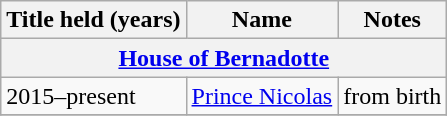<table class="wikitable">
<tr>
<th><strong>Title held (years)</strong></th>
<th><strong>Name</strong></th>
<th><strong>Notes</strong></th>
</tr>
<tr>
<th colspan=3><a href='#'>House of Bernadotte</a></th>
</tr>
<tr>
<td>2015–present</td>
<td><a href='#'>Prince Nicolas</a></td>
<td>from birth</td>
</tr>
<tr>
</tr>
</table>
